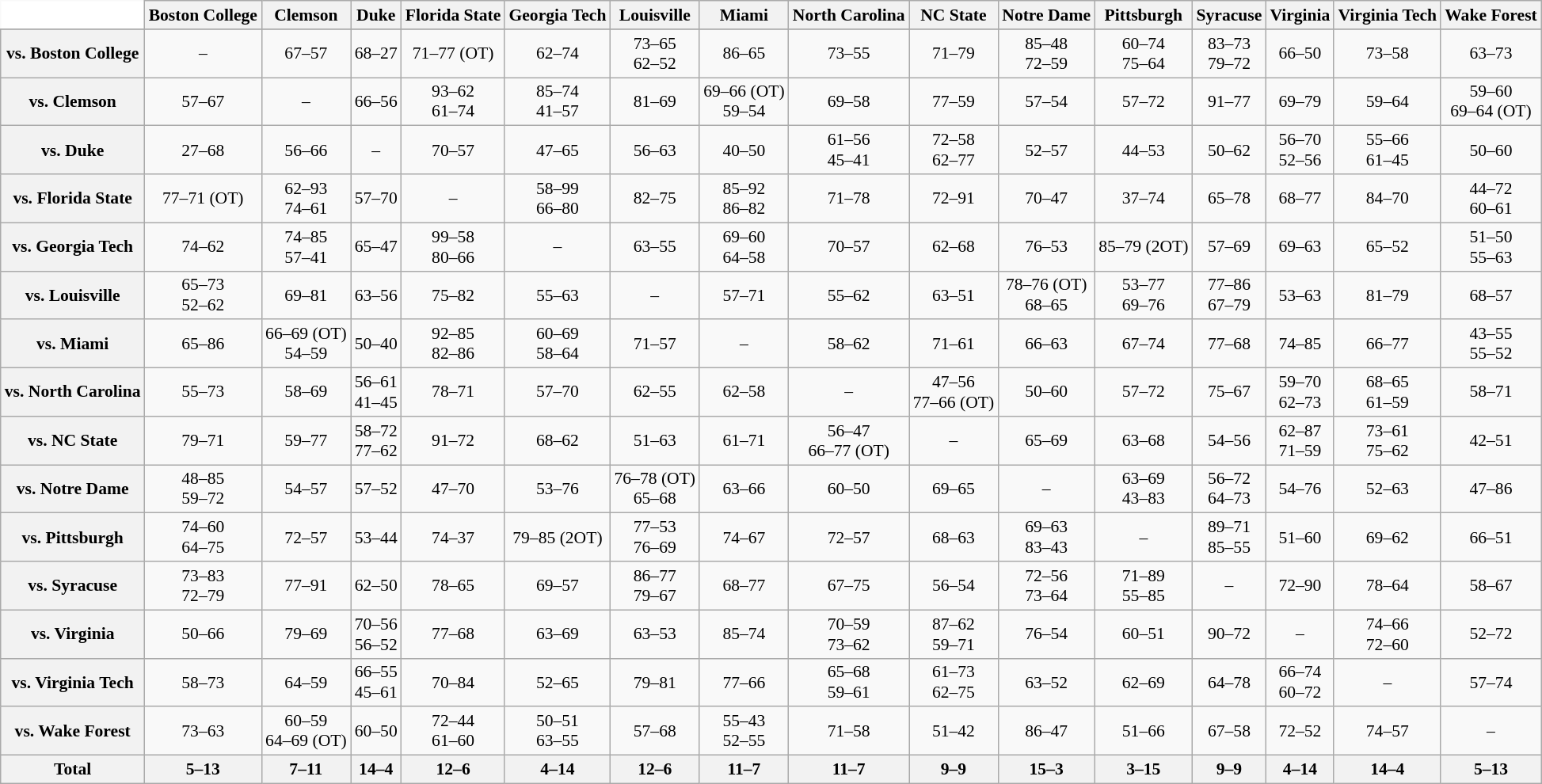<table class="wikitable" style="white-space:nowrap;font-size:90%;">
<tr>
<th colspan=1 style="background:white; border-top-style:hidden; border-left-style:hidden;"   width=75> </th>
<th style=>Boston College</th>
<th style=>Clemson</th>
<th style=>Duke</th>
<th style=>Florida State</th>
<th style=>Georgia Tech</th>
<th style=>Louisville</th>
<th style=>Miami</th>
<th style=>North Carolina</th>
<th style=>NC State</th>
<th style=>Notre Dame</th>
<th style=>Pittsburgh</th>
<th style=>Syracuse</th>
<th style=>Virginia</th>
<th style=>Virginia Tech</th>
<th style=>Wake Forest</th>
</tr>
<tr style="text-align:center;">
</tr>
<tr style="text-align:center;">
<th>vs. Boston College</th>
<td>–</td>
<td>67–57</td>
<td>68–27</td>
<td>71–77 (OT)</td>
<td>62–74</td>
<td>73–65<br>62–52</td>
<td>86–65</td>
<td>73–55</td>
<td>71–79</td>
<td>85–48<br>72–59</td>
<td>60–74<br>75–64</td>
<td>83–73<br>79–72</td>
<td>66–50</td>
<td>73–58</td>
<td>63–73</td>
</tr>
<tr style="text-align:center;">
<th>vs. Clemson</th>
<td>57–67</td>
<td>–</td>
<td>66–56</td>
<td>93–62<br>61–74</td>
<td>85–74<br>41–57</td>
<td>81–69</td>
<td>69–66 (OT)<br>59–54</td>
<td>69–58</td>
<td>77–59</td>
<td>57–54</td>
<td>57–72</td>
<td>91–77</td>
<td>69–79</td>
<td>59–64</td>
<td>59–60<br>69–64 (OT)</td>
</tr>
<tr style="text-align:center;">
<th>vs. Duke</th>
<td>27–68</td>
<td>56–66</td>
<td>–</td>
<td>70–57</td>
<td>47–65</td>
<td>56–63</td>
<td>40–50</td>
<td>61–56<br>45–41</td>
<td>72–58<br>62–77</td>
<td>52–57</td>
<td>44–53</td>
<td>50–62</td>
<td>56–70<br>52–56</td>
<td>55–66<br>61–45</td>
<td>50–60</td>
</tr>
<tr style="text-align:center;">
<th>vs. Florida State</th>
<td>77–71 (OT)</td>
<td>62–93<br>74–61</td>
<td>57–70</td>
<td>–</td>
<td>58–99<br>66–80</td>
<td>82–75</td>
<td>85–92<br>86–82</td>
<td>71–78</td>
<td>72–91</td>
<td>70–47</td>
<td>37–74</td>
<td>65–78</td>
<td>68–77</td>
<td>84–70</td>
<td>44–72<br>60–61</td>
</tr>
<tr style="text-align:center;">
<th>vs. Georgia Tech</th>
<td>74–62</td>
<td>74–85<br>57–41</td>
<td>65–47</td>
<td>99–58<br>80–66</td>
<td>–</td>
<td>63–55</td>
<td>69–60<br>64–58</td>
<td>70–57</td>
<td>62–68</td>
<td>76–53</td>
<td>85–79 (2OT)</td>
<td>57–69</td>
<td>69–63</td>
<td>65–52</td>
<td>51–50<br>55–63</td>
</tr>
<tr style="text-align:center;">
<th>vs. Louisville</th>
<td>65–73<br>52–62</td>
<td>69–81</td>
<td>63–56</td>
<td>75–82</td>
<td>55–63</td>
<td>–</td>
<td>57–71</td>
<td>55–62</td>
<td>63–51</td>
<td>78–76 (OT)<br>68–65</td>
<td>53–77<br>69–76</td>
<td>77–86<br>67–79</td>
<td>53–63</td>
<td>81–79</td>
<td>68–57</td>
</tr>
<tr style="text-align:center;">
<th>vs. Miami</th>
<td>65–86</td>
<td>66–69 (OT)<br>54–59</td>
<td>50–40</td>
<td>92–85<br>82–86</td>
<td>60–69<br>58–64</td>
<td>71–57</td>
<td>–</td>
<td>58–62</td>
<td>71–61</td>
<td>66–63</td>
<td>67–74</td>
<td>77–68</td>
<td>74–85</td>
<td>66–77</td>
<td>43–55<br>55–52</td>
</tr>
<tr style="text-align:center;">
<th>vs. North Carolina</th>
<td>55–73</td>
<td>58–69</td>
<td>56–61<br>41–45</td>
<td>78–71</td>
<td>57–70</td>
<td>62–55</td>
<td>62–58</td>
<td>–</td>
<td>47–56<br>77–66 (OT)</td>
<td>50–60</td>
<td>57–72</td>
<td>75–67</td>
<td>59–70<br>62–73</td>
<td>68–65<br>61–59</td>
<td>58–71</td>
</tr>
<tr style="text-align:center;">
<th>vs. NC State</th>
<td>79–71</td>
<td>59–77</td>
<td>58–72<br>77–62</td>
<td>91–72</td>
<td>68–62</td>
<td>51–63</td>
<td>61–71</td>
<td>56–47<br>66–77 (OT)</td>
<td>–</td>
<td>65–69</td>
<td>63–68</td>
<td>54–56</td>
<td>62–87<br>71–59</td>
<td>73–61<br>75–62</td>
<td>42–51</td>
</tr>
<tr style="text-align:center;">
<th>vs. Notre Dame</th>
<td>48–85<br>59–72</td>
<td>54–57</td>
<td>57–52</td>
<td>47–70</td>
<td>53–76</td>
<td>76–78 (OT)<br>65–68</td>
<td>63–66</td>
<td>60–50</td>
<td>69–65</td>
<td>–</td>
<td>63–69<br>43–83</td>
<td>56–72<br>64–73</td>
<td>54–76</td>
<td>52–63</td>
<td>47–86</td>
</tr>
<tr style="text-align:center;">
<th>vs. Pittsburgh</th>
<td>74–60<br>64–75</td>
<td>72–57</td>
<td>53–44</td>
<td>74–37</td>
<td>79–85 (2OT)</td>
<td>77–53<br>76–69</td>
<td>74–67</td>
<td>72–57</td>
<td>68–63</td>
<td>69–63<br>83–43</td>
<td>–</td>
<td>89–71<br>85–55</td>
<td>51–60</td>
<td>69–62</td>
<td>66–51</td>
</tr>
<tr style="text-align:center;">
<th>vs. Syracuse</th>
<td>73–83<br>72–79</td>
<td>77–91</td>
<td>62–50</td>
<td>78–65</td>
<td>69–57</td>
<td>86–77<br>79–67</td>
<td>68–77</td>
<td>67–75</td>
<td>56–54</td>
<td>72–56<br>73–64</td>
<td>71–89<br>55–85</td>
<td>–</td>
<td>72–90</td>
<td>78–64</td>
<td>58–67</td>
</tr>
<tr style="text-align:center;">
<th>vs. Virginia</th>
<td>50–66</td>
<td>79–69</td>
<td>70–56<br>56–52</td>
<td>77–68</td>
<td>63–69</td>
<td>63–53</td>
<td>85–74</td>
<td>70–59<br>73–62</td>
<td>87–62<br>59–71</td>
<td>76–54</td>
<td>60–51</td>
<td>90–72</td>
<td>–</td>
<td>74–66<br>72–60</td>
<td>52–72</td>
</tr>
<tr style="text-align:center;">
<th>vs. Virginia Tech</th>
<td>58–73</td>
<td>64–59</td>
<td>66–55<br>45–61</td>
<td>70–84</td>
<td>52–65</td>
<td>79–81</td>
<td>77–66</td>
<td>65–68<br>59–61</td>
<td>61–73<br>62–75</td>
<td>63–52</td>
<td>62–69</td>
<td>64–78</td>
<td>66–74<br>60–72</td>
<td>–</td>
<td>57–74</td>
</tr>
<tr style="text-align:center;">
<th>vs. Wake Forest</th>
<td>73–63</td>
<td>60–59<br>64–69 (OT)</td>
<td>60–50</td>
<td>72–44<br>61–60</td>
<td>50–51<br>63–55</td>
<td>57–68</td>
<td>55–43<br>52–55</td>
<td>71–58</td>
<td>51–42</td>
<td>86–47</td>
<td>51–66</td>
<td>67–58</td>
<td>72–52</td>
<td>74–57</td>
<td>–<br></td>
</tr>
<tr style="text-align:center;">
<th>Total</th>
<th>5–13</th>
<th>7–11</th>
<th>14–4</th>
<th>12–6</th>
<th>4–14</th>
<th>12–6</th>
<th>11–7</th>
<th>11–7</th>
<th>9–9</th>
<th>15–3</th>
<th>3–15</th>
<th>9–9</th>
<th>4–14</th>
<th>14–4</th>
<th>5–13</th>
</tr>
</table>
